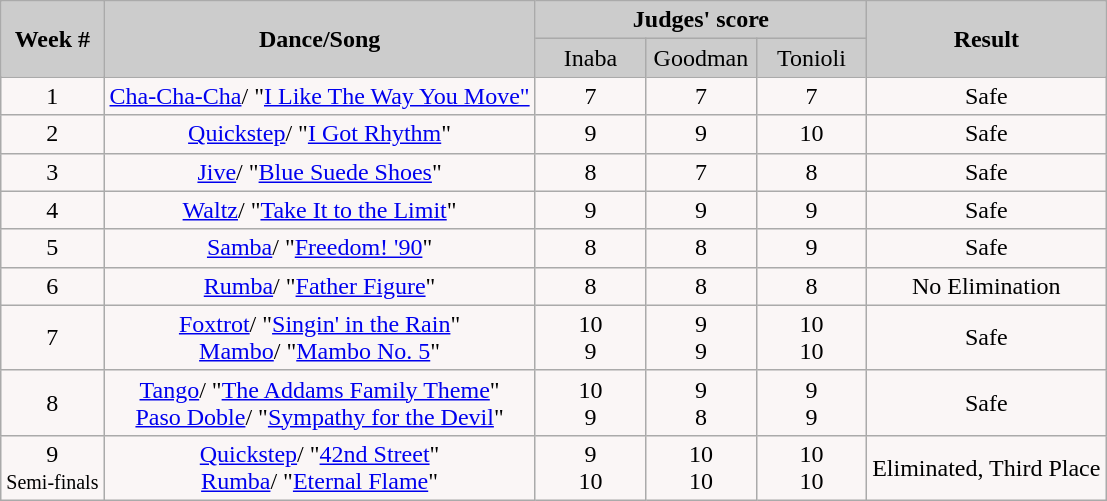<table class="wikitable" border="1" style="float:left;">
<tr>
<td rowspan="2" bgcolor="#CCCCCC" align="Center"><strong>Week #</strong></td>
<td rowspan="2" bgcolor="#CCCCCC" align="Center"><strong>Dance/Song</strong></td>
<td colspan="3" bgcolor="#CCCCCC" align="Center"><strong>Judges' score</strong></td>
<td rowspan="2" bgcolor="#CCCCCC" align="Center"><strong>Result</strong></td>
</tr>
<tr>
<td bgcolor="#CCCCCC" width="10%" align="center">Inaba</td>
<td bgcolor="#CCCCCC" width="10%" align="center">Goodman</td>
<td bgcolor="#CCCCCC" width="10%" align="center">Tonioli</td>
</tr>
<tr>
<td align="center" bgcolor="#FAF6F6">1</td>
<td align="center" bgcolor="#FAF6F6"><a href='#'>Cha-Cha-Cha</a>/ "<a href='#'>I Like The Way You Move"</a></td>
<td align="center" bgcolor="#FAF6F6">7</td>
<td align="center" bgcolor="#FAF6F6">7</td>
<td align="center" bgcolor="#FAF6F6">7</td>
<td align="center" bgcolor="#FAF6F6">Safe</td>
</tr>
<tr>
<td align="center" bgcolor="#FAF6F6">2</td>
<td align="center" bgcolor="#FAF6F6"><a href='#'>Quickstep</a>/ "<a href='#'>I Got Rhythm</a>"</td>
<td align="center" bgcolor="#FAF6F6">9</td>
<td align="center" bgcolor="#FAF6F6">9</td>
<td align="center" bgcolor="#FAF6F6">10</td>
<td align="center" bgcolor="#FAF6F6">Safe</td>
</tr>
<tr>
<td align="center" bgcolor="#FAF6F6">3</td>
<td align="center" bgcolor="#FAF6F6"><a href='#'>Jive</a>/ "<a href='#'>Blue Suede Shoes</a>"</td>
<td align="center" bgcolor="#FAF6F6">8</td>
<td align="center" bgcolor="#FAF6F6">7</td>
<td align="center" bgcolor="#FAF6F6">8</td>
<td align="center" bgcolor="#FAF6F6">Safe</td>
</tr>
<tr>
<td align="center" bgcolor="#FAF6F6">4</td>
<td align="center" bgcolor="#FAF6F6"><a href='#'>Waltz</a>/ "<a href='#'>Take It to the Limit</a>"</td>
<td align="center" bgcolor="#FAF6F6">9</td>
<td align="center" bgcolor="#FAF6F6">9</td>
<td align="center" bgcolor="#FAF6F6">9</td>
<td align="center" bgcolor="#FAF6F6">Safe</td>
</tr>
<tr>
<td align="center" bgcolor="#FAF6F6">5</td>
<td align="center" bgcolor="#FAF6F6"><a href='#'>Samba</a>/ "<a href='#'>Freedom! '90</a>"</td>
<td align="center" bgcolor="#FAF6F6">8</td>
<td align="center" bgcolor="#FAF6F6">8</td>
<td align="center" bgcolor="#FAF6F6">9</td>
<td align="center" bgcolor="#FAF6F6">Safe</td>
</tr>
<tr>
<td align="center" bgcolor="#FAF6F6">6</td>
<td align="center" bgcolor="#FAF6F6"><a href='#'>Rumba</a>/ "<a href='#'>Father Figure</a>"</td>
<td align="center" bgcolor="#FAF6F6">8</td>
<td align="center" bgcolor="#FAF6F6">8</td>
<td align="center" bgcolor="#FAF6F6">8</td>
<td align="center" bgcolor="#FAF6F6">No Elimination</td>
</tr>
<tr>
<td align="center" bgcolor="#FAF6F6">7</td>
<td align="center" bgcolor="#FAF6F6"><a href='#'>Foxtrot</a>/ "<a href='#'>Singin' in the Rain</a>"<br><a href='#'>Mambo</a>/ "<a href='#'>Mambo No. 5</a>"</td>
<td align="center" bgcolor="#FAF6F6">10<br>9</td>
<td align="center" bgcolor="#FAF6F6">9<br>9</td>
<td align="center" bgcolor="#FAF6F6">10<br>10</td>
<td align="center" bgcolor="#FAF6F6">Safe</td>
</tr>
<tr>
<td align="center" bgcolor="#FAF6F6">8</td>
<td align="center" bgcolor="#FAF6F6"><a href='#'>Tango</a>/ "<a href='#'>The Addams Family Theme</a>"<br><a href='#'>Paso Doble</a>/ "<a href='#'>Sympathy for the Devil</a>"</td>
<td align="center" bgcolor="#FAF6F6">10<br>9</td>
<td align="center" bgcolor="#FAF6F6">9<br>8</td>
<td align="center" bgcolor="#FAF6F6">9<br>9</td>
<td align="center" bgcolor="#FAF6F6">Safe</td>
</tr>
<tr>
<td align="center" bgcolor="#FAF6F6">9<br><small>Semi-finals</small></td>
<td align="center" bgcolor="#FAF6F6"><a href='#'>Quickstep</a>/ "<a href='#'>42nd Street</a>"<br><a href='#'>Rumba</a>/ "<a href='#'>Eternal Flame</a>"</td>
<td align="center" bgcolor="#FAF6F6">9<br>10</td>
<td align="center" bgcolor="#FAF6F6">10<br>10</td>
<td align="center" bgcolor="#FAF6F6">10<br>10</td>
<td align="center" bgcolor="#FAF6F6">Eliminated, Third Place</td>
</tr>
</table>
